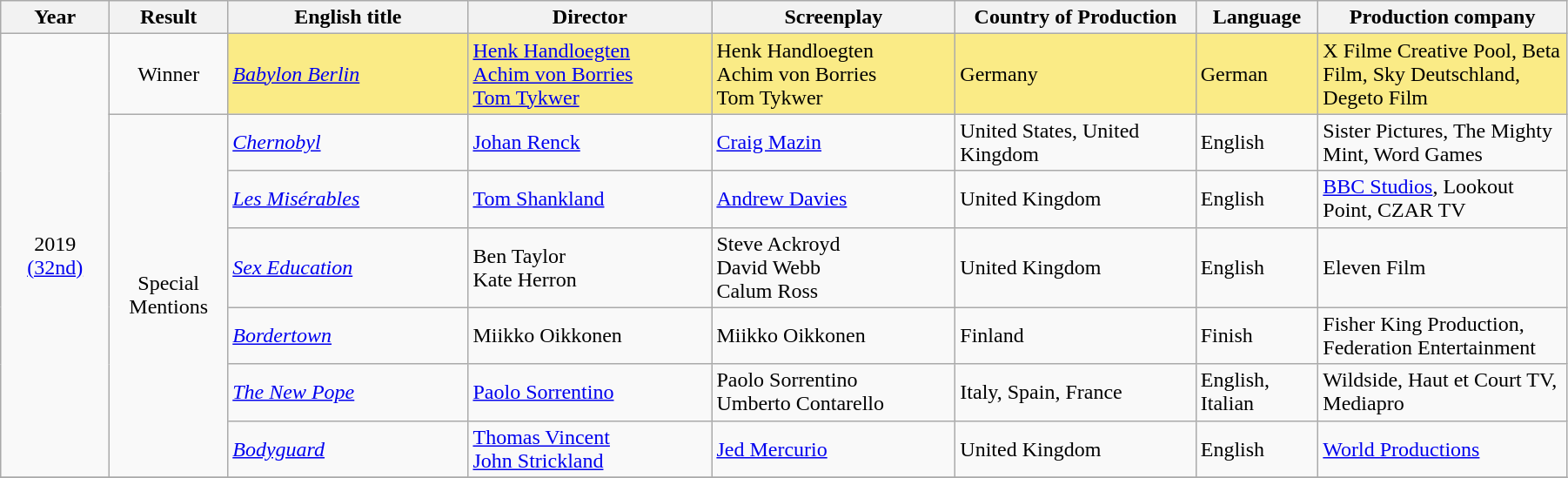<table class="wikitable" width="95%" cellpadding="5">
<tr>
<th width="100"><strong>Year</strong></th>
<th width="100"><strong>Result</strong></th>
<th width="250"><strong>English title</strong></th>
<th width="250"><strong>Director</strong></th>
<th width="250"><strong>Screenplay</strong></th>
<th width="250"><strong>Country of Production</strong></th>
<th width="100"><strong>Language</strong></th>
<th width="250"><strong>Production company</strong></th>
</tr>
<tr>
<td rowspan="7" style="text-align:center;">2019<br><a href='#'>(32nd)</a></td>
<td style="text-align:center;">Winner</td>
<td style="background:#FAEB86;"><em><a href='#'>Babylon Berlin</a></em></td>
<td style="background:#FAEB86;"> <a href='#'>Henk Handloegten</a><br>  <a href='#'>Achim von Borries</a><br>  <a href='#'>Tom Tykwer</a></td>
<td style="background:#FAEB86;"> Henk Handloegten<br>  Achim von Borries<br>  Tom Tykwer</td>
<td style="background:#FAEB86;">Germany</td>
<td style="background:#FAEB86;">German</td>
<td style="background:#FAEB86;">X Filme Creative Pool, Beta Film, Sky Deutschland, Degeto Film</td>
</tr>
<tr>
<td rowspan="6" align="center">Special Mentions</td>
<td><em><a href='#'>Chernobyl</a></em></td>
<td> <a href='#'>Johan Renck</a></td>
<td> <a href='#'>Craig Mazin</a></td>
<td>United States, United Kingdom</td>
<td>English</td>
<td>Sister Pictures, The Mighty Mint, Word Games</td>
</tr>
<tr>
<td><em><a href='#'>Les Misérables</a></em></td>
<td> <a href='#'>Tom Shankland</a></td>
<td> <a href='#'>Andrew Davies</a></td>
<td>United Kingdom</td>
<td>English</td>
<td><a href='#'>BBC Studios</a>, Lookout Point, CZAR TV</td>
</tr>
<tr>
<td><em><a href='#'>Sex Education</a></em></td>
<td> Ben Taylor <br> Kate Herron</td>
<td> Steve Ackroyd<br> David Webb<br> Calum Ross</td>
<td>United Kingdom</td>
<td>English</td>
<td>Eleven Film</td>
</tr>
<tr>
<td><em><a href='#'>Bordertown</a></em></td>
<td> Miikko Oikkonen</td>
<td> Miikko Oikkonen</td>
<td>Finland</td>
<td>Finish</td>
<td>Fisher King Production, Federation Entertainment</td>
</tr>
<tr>
<td><em><a href='#'>The New Pope</a></em></td>
<td> <a href='#'>Paolo Sorrentino</a></td>
<td> Paolo Sorrentino<br> Umberto Contarello</td>
<td>Italy, Spain, France</td>
<td>English, Italian</td>
<td>Wildside, Haut et Court TV, Mediapro</td>
</tr>
<tr>
<td><em><a href='#'>Bodyguard</a></em></td>
<td> <a href='#'>Thomas Vincent</a><br> <a href='#'>John Strickland</a></td>
<td> <a href='#'>Jed Mercurio</a></td>
<td>United Kingdom</td>
<td>English</td>
<td><a href='#'>World Productions</a></td>
</tr>
<tr>
</tr>
</table>
